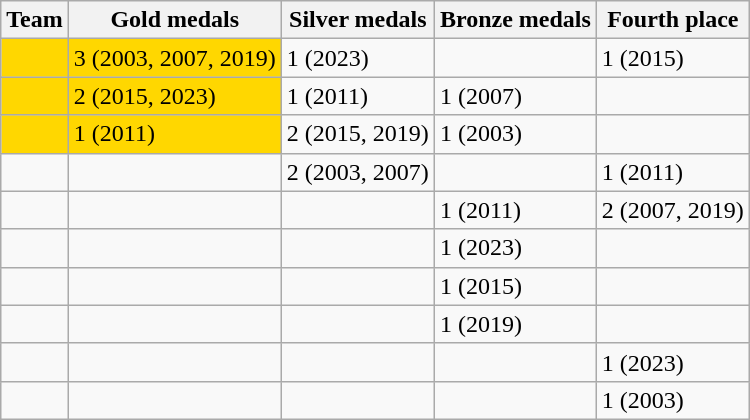<table class=wikitable>
<tr>
<th>Team</th>
<th>Gold medals</th>
<th>Silver medals</th>
<th>Bronze medals</th>
<th>Fourth place</th>
</tr>
<tr>
<td bgcolor=gold></td>
<td bgcolor=gold>3 (2003, 2007, 2019)</td>
<td>1 (2023)</td>
<td></td>
<td>1 (2015)</td>
</tr>
<tr>
<td bgcolor=gold></td>
<td bgcolor=gold>2 (2015, 2023)</td>
<td>1 (2011)</td>
<td>1 (2007)</td>
<td></td>
</tr>
<tr>
<td bgcolor=gold></td>
<td bgcolor=gold>1 (2011)</td>
<td>2 (2015, 2019)</td>
<td>1 (2003)</td>
<td></td>
</tr>
<tr>
<td></td>
<td></td>
<td>2 (2003, 2007)</td>
<td></td>
<td>1 (2011)</td>
</tr>
<tr>
<td></td>
<td></td>
<td></td>
<td>1 (2011)</td>
<td>2 (2007, 2019)</td>
</tr>
<tr>
<td></td>
<td></td>
<td></td>
<td>1 (2023)</td>
<td></td>
</tr>
<tr>
<td></td>
<td></td>
<td></td>
<td>1 (2015)</td>
<td></td>
</tr>
<tr>
<td></td>
<td></td>
<td></td>
<td>1 (2019)</td>
<td></td>
</tr>
<tr>
<td></td>
<td></td>
<td></td>
<td></td>
<td>1 (2023)</td>
</tr>
<tr>
<td></td>
<td></td>
<td></td>
<td></td>
<td>1 (2003)</td>
</tr>
</table>
